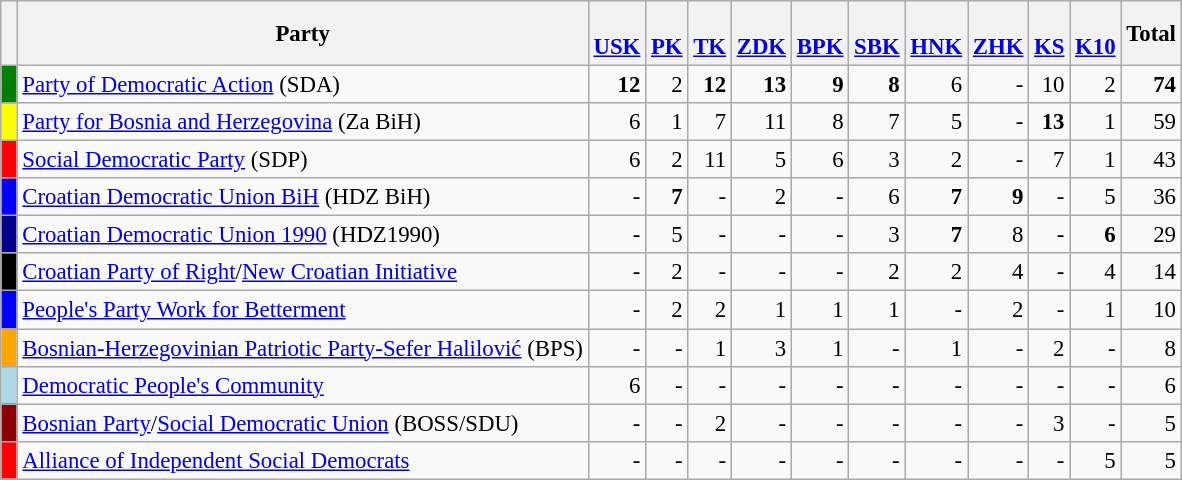<table class="wikitable" style="font-size: 95%">
<tr>
<th></th>
<th>Party</th>
<th><br><a href='#'>USK</a></th>
<th><br><a href='#'>PK</a></th>
<th><br><a href='#'>TK</a></th>
<th><br><a href='#'>ZDK</a></th>
<th><br><a href='#'>BPK</a></th>
<th><br><a href='#'>SBK</a></th>
<th><br><a href='#'>HNK</a></th>
<th><br><a href='#'>ZHK</a></th>
<th><br><a href='#'>KS</a></th>
<th><br><a href='#'>K10</a></th>
<th><strong>Total</strong></th>
</tr>
<tr>
<td bgcolor=green> </td>
<td><a href='#'>Party of Democratic Action</a> (SDA)</td>
<td align=right><strong>12</strong></td>
<td align=right>2</td>
<td align=right><strong>12</strong></td>
<td align=right><strong>13</strong></td>
<td align=right><strong>9</strong></td>
<td align=right><strong>8</strong></td>
<td align=right>6</td>
<td align=right>-</td>
<td align=right>10</td>
<td align=right>2</td>
<td align=right><strong>74</strong></td>
</tr>
<tr>
<td bgcolor=yellow> </td>
<td><a href='#'>Party for Bosnia and Herzegovina</a> (Za BiH)</td>
<td align=right>6</td>
<td align=right>1</td>
<td align=right>7</td>
<td align=right>11</td>
<td align=right>8</td>
<td align=right>7</td>
<td align=right>5</td>
<td align=right>-</td>
<td align=right><strong>13</strong></td>
<td align=right>1</td>
<td align=right>59</td>
</tr>
<tr>
<td bgcolor=red> </td>
<td><a href='#'>Social Democratic Party</a> (SDP)</td>
<td align=right>6</td>
<td align=right>2</td>
<td align=right>11</td>
<td align=right>5</td>
<td align=right>6</td>
<td align=right>3</td>
<td align=right>2</td>
<td align=right>-</td>
<td align=right>7</td>
<td align=right>1</td>
<td align=right>43</td>
</tr>
<tr>
<td bgcolor=blue> </td>
<td><a href='#'>Croatian Democratic Union BiH</a> (HDZ BiH)</td>
<td align=right>-</td>
<td align=right><strong>7</strong></td>
<td align=right>-</td>
<td align=right>2</td>
<td align=right>-</td>
<td align=right>6</td>
<td align=right><strong>7</strong></td>
<td align=right><strong>9</strong></td>
<td align=right>-</td>
<td align=right>5</td>
<td align=right>36</td>
</tr>
<tr>
<td bgcolor=darkblue> </td>
<td><a href='#'>Croatian Democratic Union 1990</a> (HDZ1990)</td>
<td align=right>-</td>
<td align=right>5</td>
<td align=right>-</td>
<td align=right>-</td>
<td align=right>-</td>
<td align=right>3</td>
<td align=right><strong>7</strong></td>
<td align=right>8</td>
<td align=right>-</td>
<td align=right><strong>6</strong></td>
<td align=right>29</td>
</tr>
<tr>
<td bgcolor=black> </td>
<td><a href='#'>Croatian Party of Right</a>/<a href='#'>New Croatian Initiative</a></td>
<td align=right>-</td>
<td align=right>2</td>
<td align=right>-</td>
<td align=right>-</td>
<td align=right>-</td>
<td align=right>2</td>
<td align=right>2</td>
<td align=right>4</td>
<td align=right>-</td>
<td align=right>4</td>
<td align=right>14</td>
</tr>
<tr>
<td bgcolor=blue> </td>
<td><a href='#'>People's Party Work for Betterment</a></td>
<td align=right>-</td>
<td align=right>2</td>
<td align=right>2</td>
<td align=right>1</td>
<td align=right>1</td>
<td align=right>1</td>
<td align=right>-</td>
<td align=right>2</td>
<td align=right>-</td>
<td align=right>1</td>
<td align=right>10</td>
</tr>
<tr>
<td bgcolor=orange> </td>
<td><a href='#'>Bosnian-Herzegovinian Patriotic Party-Sefer Halilović</a> (BPS)</td>
<td align=right>-</td>
<td align=right>-</td>
<td align=right>1</td>
<td align=right>3</td>
<td align=right>1</td>
<td align=right>-</td>
<td align=right>1</td>
<td align=right>-</td>
<td align=right>2</td>
<td align=right>-</td>
<td align=right>8</td>
</tr>
<tr>
<td bgcolor=lightblue> </td>
<td><a href='#'>Democratic People's Community</a></td>
<td align=right>6</td>
<td align=right>-</td>
<td align=right>-</td>
<td align=right>-</td>
<td align=right>-</td>
<td align=right>-</td>
<td align=right>-</td>
<td align=right>-</td>
<td align=right>-</td>
<td align=right>-</td>
<td align=right>6</td>
</tr>
<tr>
<td bgcolor=darkred> </td>
<td><a href='#'>Bosnian Party</a>/<a href='#'>Social Democratic Union</a> (BOSS/SDU)</td>
<td align=right>-</td>
<td align=right>-</td>
<td align=right>2</td>
<td align=right>-</td>
<td align=right>-</td>
<td align=right>-</td>
<td align=right>-</td>
<td align=right>-</td>
<td align=right>3</td>
<td align=right>-</td>
<td align=right>5</td>
</tr>
<tr>
<td bgcolor=red> </td>
<td><a href='#'>Alliance of Independent Social Democrats</a></td>
<td align=right>-</td>
<td align=right>-</td>
<td align=right>-</td>
<td align=right>-</td>
<td align=right>-</td>
<td align=right>-</td>
<td align=right>-</td>
<td align=right>-</td>
<td align=right>-</td>
<td align=right>5</td>
<td align=right>5</td>
</tr>
</table>
